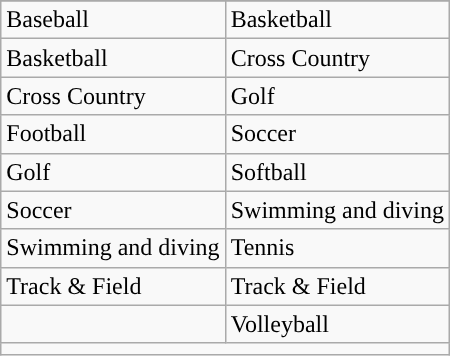<table class="wikitable" style="float:center; clear:center; margin:0 0 1em 1em;">
<tr>
</tr>
<tr>
<td>Baseball</td>
<td>Basketball</td>
</tr>
<tr>
<td>Basketball</td>
<td>Cross Country</td>
</tr>
<tr>
<td>Cross Country</td>
<td>Golf</td>
</tr>
<tr>
<td>Football</td>
<td>Soccer</td>
</tr>
<tr>
<td>Golf</td>
<td>Softball</td>
</tr>
<tr>
<td>Soccer</td>
<td>Swimming and diving</td>
</tr>
<tr>
<td>Swimming and diving</td>
<td>Tennis</td>
</tr>
<tr>
<td>Track & Field</td>
<td>Track & Field</td>
</tr>
<tr>
<td></td>
<td>Volleyball</td>
</tr>
<tr>
<td colspan="2"></td>
</tr>
</table>
